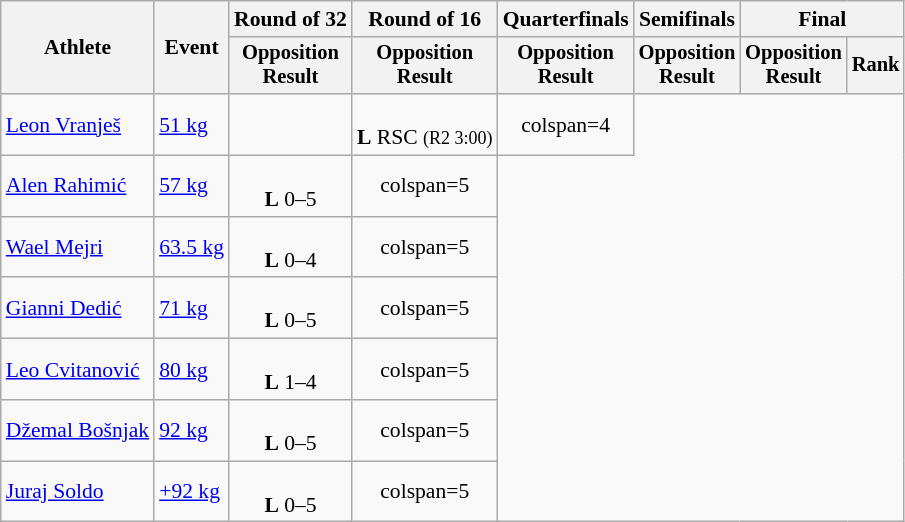<table class="wikitable" style="text-align:center; font-size:90%">
<tr>
<th rowspan=2>Athlete</th>
<th rowspan=2>Event</th>
<th>Round of 32</th>
<th>Round of 16</th>
<th>Quarterfinals</th>
<th>Semifinals</th>
<th colspan=2>Final</th>
</tr>
<tr style="font-size:95%">
<th>Opposition<br>Result</th>
<th>Opposition<br>Result</th>
<th>Opposition<br>Result</th>
<th>Opposition<br>Result</th>
<th>Opposition<br>Result</th>
<th>Rank</th>
</tr>
<tr>
<td align=left><a href='#'>Leon Vranješ</a></td>
<td align=left><a href='#'>51 kg</a></td>
<td></td>
<td><br><strong>L</strong> RSC <small>(R2 3:00)</small></td>
<td>colspan=4 </td>
</tr>
<tr>
<td align=left><a href='#'>Alen Rahimić</a></td>
<td align=left><a href='#'>57 kg</a></td>
<td><br><strong>L</strong> 0–5</td>
<td>colspan=5 </td>
</tr>
<tr>
<td align=left><a href='#'>Wael Mejri</a></td>
<td align=left><a href='#'>63.5 kg</a></td>
<td><br><strong>L</strong> 0–4</td>
<td>colspan=5 </td>
</tr>
<tr>
<td align=left><a href='#'>Gianni Dedić</a></td>
<td align=left><a href='#'>71 kg</a></td>
<td><br><strong>L</strong> 0–5</td>
<td>colspan=5 </td>
</tr>
<tr>
<td align=left><a href='#'>Leo Cvitanović</a></td>
<td align=left><a href='#'>80 kg</a></td>
<td><br><strong>L</strong> 1–4</td>
<td>colspan=5 </td>
</tr>
<tr>
<td align=left><a href='#'>Džemal Bošnjak</a></td>
<td align=left><a href='#'>92 kg</a></td>
<td><br><strong>L</strong> 0–5</td>
<td>colspan=5 </td>
</tr>
<tr>
<td align=left><a href='#'>Juraj Soldo</a></td>
<td align=left><a href='#'>+92 kg</a></td>
<td><br><strong>L</strong> 0–5</td>
<td>colspan=5 </td>
</tr>
</table>
